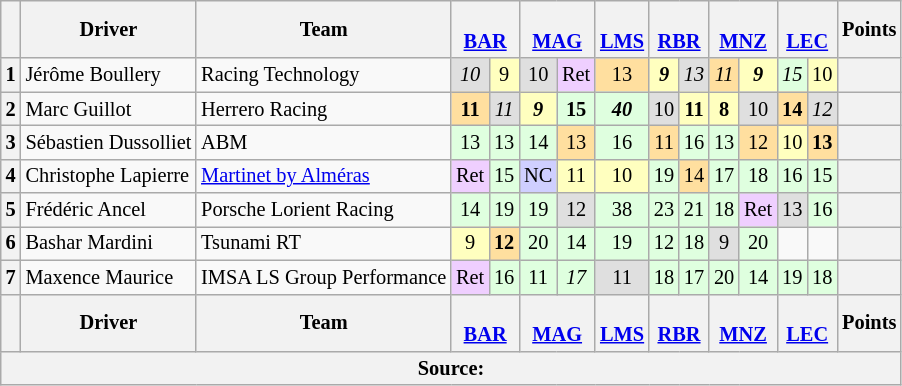<table class="wikitable" style="font-size:85%; text-align:center">
<tr>
<th></th>
<th>Driver</th>
<th>Team</th>
<th colspan="2"><br><a href='#'>BAR</a></th>
<th colspan="2"><br><a href='#'>MAG</a></th>
<th><br><a href='#'>LMS</a></th>
<th colspan="2"><br><a href='#'>RBR</a></th>
<th colspan="2"><br><a href='#'>MNZ</a></th>
<th colspan="2"><br><a href='#'>LEC</a></th>
<th>Points</th>
</tr>
<tr>
<th>1</th>
<td align="left"> Jérôme Boullery</td>
<td align="left"> Racing Technology</td>
<td style="background:#DFDFDF"><em>10</em></td>
<td style="background:#FFFFBF">9</td>
<td style="background:#DFDFDF">10</td>
<td style="background:#efcfff">Ret</td>
<td style="background:#FFDF9F">13</td>
<td style="background:#FFFFBF"><strong><em>9</em></strong></td>
<td style="background:#DFDFDF"><em>13</em></td>
<td style="background:#FFDF9F"><em>11</em></td>
<td style="background:#FFFFBF"><strong><em>9</em></strong></td>
<td style="background:#dfffdf"><em>15</em></td>
<td style="background:#FFFFBF">10</td>
<th></th>
</tr>
<tr>
<th>2</th>
<td align="left"> Marc Guillot</td>
<td align="left"> Herrero Racing</td>
<td style="background:#FFDF9F"><strong>11</strong></td>
<td style="background:#DFDFDF"><em>11</em></td>
<td style="background:#FFFFBF"><strong><em>9</em></strong></td>
<td style="background:#DFFFDF"><strong>15</strong></td>
<td style="background:#DFFFDF"><strong><em>40</em></strong></td>
<td style="background:#DFDFDF">10</td>
<td style="background:#FFFFBF"><strong>11</strong></td>
<td style="background:#FFFFBF"><strong>8</strong></td>
<td style="background:#DFDFDF">10</td>
<td style="background:#FFDF9F"><strong>14</strong></td>
<td style="background:#DFDFDF"><em>12</em></td>
<th></th>
</tr>
<tr>
<th>3</th>
<td align="left"> Sébastien Dussolliet</td>
<td align="left"> ABM</td>
<td style="background:#DFFFDF">13</td>
<td style="background:#DFFFDF">13</td>
<td style="background:#DFFFDF">14</td>
<td style="background:#FFDF9F">13</td>
<td style="background:#DFFFDF">16</td>
<td style="background:#FFDF9F">11</td>
<td style="background:#DFFFDF">16</td>
<td style="background:#DFFFDF">13</td>
<td style="background:#FFDF9F">12</td>
<td style="background:#FFFFBF">10</td>
<td style="background:#FFDF9F"><strong>13</strong></td>
<th></th>
</tr>
<tr>
<th>4</th>
<td align="left"> Christophe Lapierre</td>
<td align="left"> <a href='#'>Martinet by Alméras</a></td>
<td style="background:#efcfff">Ret</td>
<td style="background:#DFFFDF">15</td>
<td style="background:#cfcfff">NC</td>
<td style="background:#FFFFBF">11</td>
<td style="background:#FFFFBF">10</td>
<td style="background:#DFFFDF">19</td>
<td style="background:#FFDF9F">14</td>
<td style="background:#DFFFDF">17</td>
<td style="background:#DFFFDF">18</td>
<td style="background:#DFFFDF">16</td>
<td style="background:#DFFFDF">15</td>
<th></th>
</tr>
<tr>
<th>5</th>
<td align="left"> Frédéric Ancel</td>
<td align="left"> Porsche Lorient Racing</td>
<td style="background:#DFFFDF">14</td>
<td style="background:#DFFFDF">19</td>
<td style="background:#DFFFDF">19</td>
<td style="background:#DFDFDF">12</td>
<td style="background:#DFFFDF">38</td>
<td style="background:#DFFFDF">23</td>
<td style="background:#DFFFDF">21</td>
<td style="background:#DFFFDF">18</td>
<td style="background:#efcfff">Ret</td>
<td style="background:#DFDFDF">13</td>
<td style="background:#DFFFDF">16</td>
<th></th>
</tr>
<tr>
<th>6</th>
<td align="left"> Bashar Mardini</td>
<td align="left"> Tsunami RT</td>
<td style="background:#FFFFBF">9</td>
<td style="background:#FFDF9F"><strong>12</strong></td>
<td style="background:#DFFFDF">20</td>
<td style="background:#DFFFDF">14</td>
<td style="background:#DFFFDF">19</td>
<td style="background:#DFFFDF">12</td>
<td style="background:#DFFFDF">18</td>
<td style="background:#DFDFDF">9</td>
<td style="background:#DFFFDF">20</td>
<td style="background:#"></td>
<td style="background:#"></td>
<th></th>
</tr>
<tr>
<th>7</th>
<td align="left"> Maxence Maurice</td>
<td align="left"> IMSA LS Group Performance</td>
<td style="background:#efcfff">Ret</td>
<td style="background:#DFFFDF">16</td>
<td style="background:#DFFFDF">11</td>
<td style="background:#DFFFDF"><em>17</em></td>
<td style="background:#DFDFDF">11</td>
<td style="background:#DFFFDF">18</td>
<td style="background:#DFFFDF">17</td>
<td style="background:#DFFFDF">20</td>
<td style="background:#DFFFDF">14</td>
<td style="background:#DFFFDF">19</td>
<td style="background:#DFFFDF">18</td>
<th></th>
</tr>
<tr>
<th></th>
<th>Driver</th>
<th>Team</th>
<th colspan="2"><br><a href='#'>BAR</a></th>
<th colspan="2"><br><a href='#'>MAG</a></th>
<th><br><a href='#'>LMS</a></th>
<th colspan="2"><br><a href='#'>RBR</a></th>
<th colspan="2"><br><a href='#'>MNZ</a></th>
<th colspan="2"><br><a href='#'>LEC</a></th>
<th>Points</th>
</tr>
<tr>
<th colspan="15">Source:</th>
</tr>
</table>
